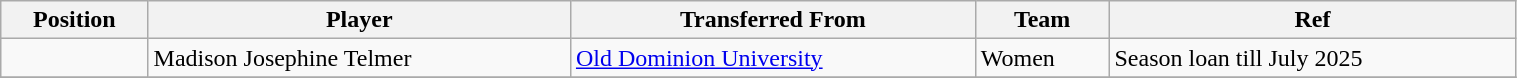<table class="wikitable sortable" style="width:80%; text-align:center; font-size:100%; text-align:left;">
<tr>
<th>Position</th>
<th>Player</th>
<th>Transferred From</th>
<th>Team</th>
<th>Ref</th>
</tr>
<tr>
<td></td>
<td> Madison Josephine Telmer</td>
<td> <a href='#'>Old Dominion University</a></td>
<td>Women</td>
<td>Season loan till July 2025</td>
</tr>
<tr>
</tr>
</table>
